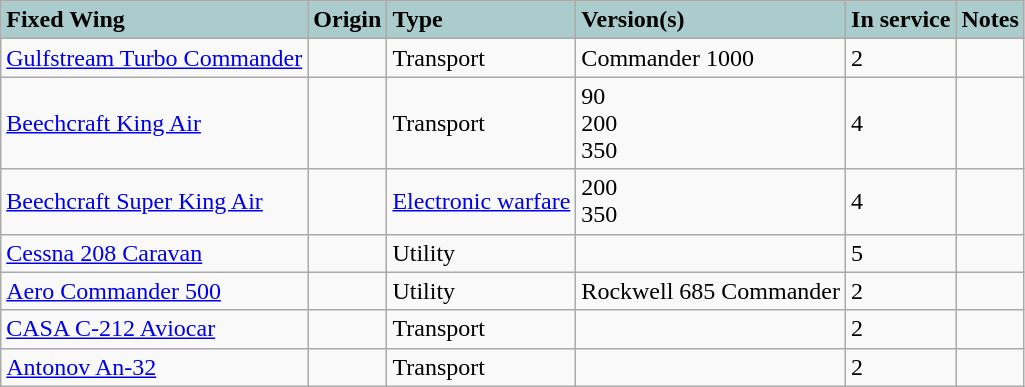<table |  class="wikitable"  style="font-size:100%;">
<tr>
<th style="text-align: left; background: #aacccc;">Fixed Wing</th>
<th style="text-align: left; background: #aacccc;">Origin</th>
<th style="text-align: left; background: #aacccc;">Type</th>
<th style="text-align: left; background: #aacccc;">Version(s)</th>
<th style="text-align: left; background: #aacccc;">In service</th>
<th style="text-align: left; background: #aacccc;">Notes</th>
</tr>
<tr ---->
<td><a href='#'>Gulfstream Turbo Commander</a></td>
<td></td>
<td>Transport</td>
<td>Commander 1000</td>
<td>2</td>
<td></td>
</tr>
<tr ---->
<td><a href='#'>Beechcraft King Air</a></td>
<td></td>
<td>Transport</td>
<td>90<br>200<br>350</td>
<td>4</td>
<td></td>
</tr>
<tr ---->
<td><a href='#'>Beechcraft Super King Air</a></td>
<td></td>
<td><a href='#'>Electronic warfare</a></td>
<td>200<br>350</td>
<td>4</td>
<td></td>
</tr>
<tr ---->
<td><a href='#'>Cessna 208 Caravan</a></td>
<td></td>
<td>Utility</td>
<td></td>
<td>5</td>
<td></td>
</tr>
<tr ---->
<td><a href='#'>Aero Commander 500</a></td>
<td></td>
<td>Utility</td>
<td>Rockwell 685 Commander</td>
<td>2</td>
<td></td>
</tr>
<tr ---->
<td><a href='#'>CASA C-212 Aviocar</a></td>
<td></td>
<td>Transport</td>
<td></td>
<td>2</td>
<td></td>
</tr>
<tr ---->
<td><a href='#'>Antonov An-32</a></td>
<td></td>
<td>Transport</td>
<td></td>
<td>2</td>
<td></td>
</tr>
</table>
